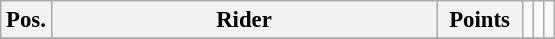<table class="wikitable" style="font-size: 95%">
<tr valign=top >
<th width=20px valign=middle>Pos.</th>
<th width=250px valign=middle>Rider</th>
<th width=50px valign=middle>Points</th>
<td></td>
<td></td>
<td></td>
</tr>
<tr>
</tr>
</table>
